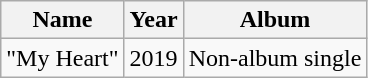<table class ="wikitable sortable">
<tr>
<th>Name</th>
<th>Year</th>
<th>Album</th>
</tr>
<tr>
<td>"My Heart"</td>
<td>2019</td>
<td>Non-album single</td>
</tr>
</table>
